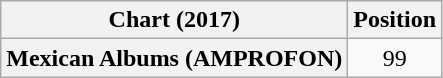<table class="wikitable plainrowheaders" style="text-align:center">
<tr>
<th scope="col">Chart (2017)</th>
<th scope="col">Position</th>
</tr>
<tr>
<th scope="row">Mexican Albums (AMPROFON)</th>
<td>99</td>
</tr>
</table>
